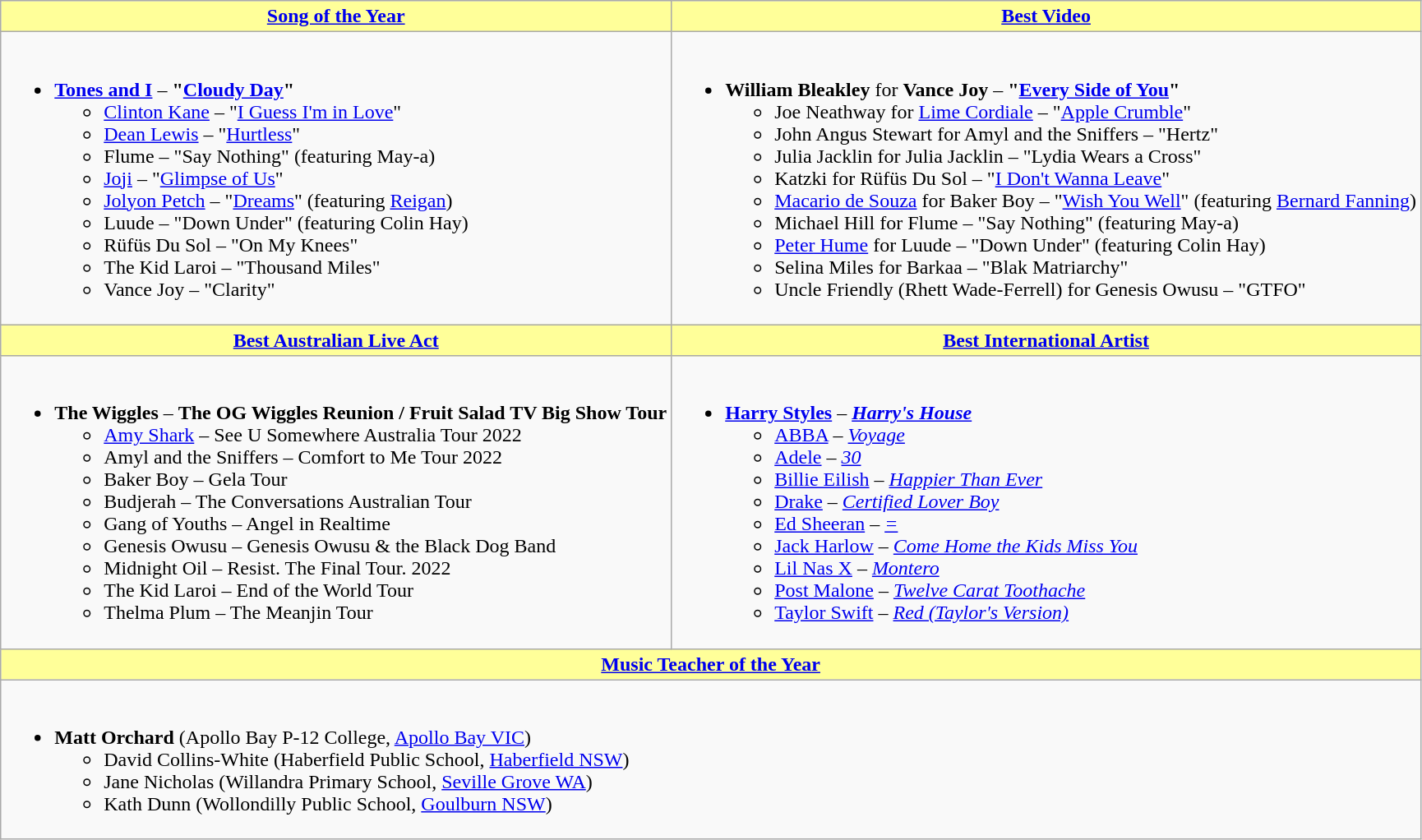<table class=wikitable style="width="150%">
<tr>
<th style="background:#ff9; width=;" ! 50%"><a href='#'>Song of the Year</a></th>
<th style="background:#ff9; width=;" ! 50%"><a href='#'>Best Video</a></th>
</tr>
<tr>
<td><br><ul><li><strong><a href='#'>Tones and I</a></strong> – <strong>"<a href='#'>Cloudy Day</a>"</strong><ul><li><a href='#'>Clinton Kane</a> – "<a href='#'>I Guess I'm in Love</a>"</li><li><a href='#'>Dean Lewis</a> – "<a href='#'>Hurtless</a>"</li><li>Flume – "Say Nothing" (featuring May-a)</li><li><a href='#'>Joji</a> – "<a href='#'>Glimpse of Us</a>"</li><li><a href='#'>Jolyon Petch</a> – "<a href='#'>Dreams</a>" (featuring <a href='#'>Reigan</a>)</li><li>Luude – "Down Under" (featuring Colin Hay)</li><li>Rüfüs Du Sol – "On My Knees"</li><li>The Kid Laroi – "Thousand Miles"</li><li>Vance Joy – "Clarity"</li></ul></li></ul></td>
<td><br><ul><li><strong>William Bleakley</strong> for <strong>Vance Joy</strong> – <strong>"<a href='#'>Every Side of You</a>"</strong><ul><li>Joe Neathway for <a href='#'>Lime Cordiale</a> – "<a href='#'>Apple Crumble</a>"</li><li>John Angus Stewart for Amyl and the Sniffers – "Hertz"</li><li>Julia Jacklin for Julia Jacklin – "Lydia Wears a Cross"</li><li>Katzki for Rüfüs Du Sol – "<a href='#'>I Don't Wanna Leave</a>"</li><li><a href='#'>Macario de Souza</a> for Baker Boy – "<a href='#'>Wish You Well</a>" (featuring <a href='#'>Bernard Fanning</a>)</li><li>Michael Hill for Flume – "Say Nothing" (featuring May-a)</li><li><a href='#'>Peter Hume</a> for Luude – "Down Under" (featuring Colin Hay)</li><li>Selina Miles for Barkaa – "Blak Matriarchy"</li><li>Uncle Friendly (Rhett Wade-Ferrell) for Genesis Owusu – "GTFO"</li></ul></li></ul></td>
</tr>
<tr>
<th style="background:#ff9; width=;" ! 50% "><a href='#'>Best Australian Live Act</a></th>
<th style="background:#ff9; width=;" ! 50% "><a href='#'>Best International Artist</a></th>
</tr>
<tr>
<td><br><ul><li><strong>The Wiggles</strong> – <strong>The OG Wiggles Reunion / Fruit Salad TV Big Show Tour</strong><ul><li><a href='#'>Amy Shark</a> – See U Somewhere Australia Tour 2022</li><li>Amyl and the Sniffers – Comfort to Me Tour 2022</li><li>Baker Boy – Gela Tour</li><li>Budjerah – The Conversations Australian Tour</li><li>Gang of Youths – Angel in Realtime</li><li>Genesis Owusu – Genesis Owusu & the Black Dog Band</li><li>Midnight Oil – Resist. The Final Tour. 2022</li><li>The Kid Laroi – End of the World Tour</li><li>Thelma Plum – The Meanjin Tour</li></ul></li></ul></td>
<td><br><ul><li><strong><a href='#'>Harry Styles</a></strong> – <strong><em><a href='#'>Harry's House</a></em></strong><ul><li><a href='#'>ABBA</a> – <em><a href='#'>Voyage</a></em></li><li><a href='#'>Adele</a> – <em><a href='#'>30</a></em></li><li><a href='#'>Billie Eilish</a> – <em><a href='#'>Happier Than Ever</a></em></li><li><a href='#'>Drake</a> – <em><a href='#'>Certified Lover Boy</a></em></li><li><a href='#'>Ed Sheeran</a> – <em><a href='#'>=</a></em></li><li><a href='#'>Jack Harlow</a> – <em><a href='#'>Come Home the Kids Miss You</a></em></li><li><a href='#'>Lil Nas X</a> – <em><a href='#'>Montero</a></em></li><li><a href='#'>Post Malone</a> – <em><a href='#'>Twelve Carat Toothache</a></em></li><li><a href='#'>Taylor Swift</a> – <em><a href='#'>Red (Taylor's Version)</a></em></li></ul></li></ul></td>
</tr>
<tr>
<th colspan="2" style="background:#ff9; width=;" ! 50% "><a href='#'>Music Teacher of the Year</a></th>
</tr>
<tr>
<td colspan="2"><br><ul><li><strong>Matt Orchard</strong> (Apollo Bay P-12 College, <a href='#'>Apollo Bay VIC</a>)<ul><li>David Collins-White (Haberfield Public School, <a href='#'>Haberfield NSW</a>)</li><li>Jane Nicholas (Willandra Primary School, <a href='#'>Seville Grove WA</a>)</li><li>Kath Dunn (Wollondilly Public School, <a href='#'>Goulburn NSW</a>)</li></ul></li></ul></td>
</tr>
</table>
